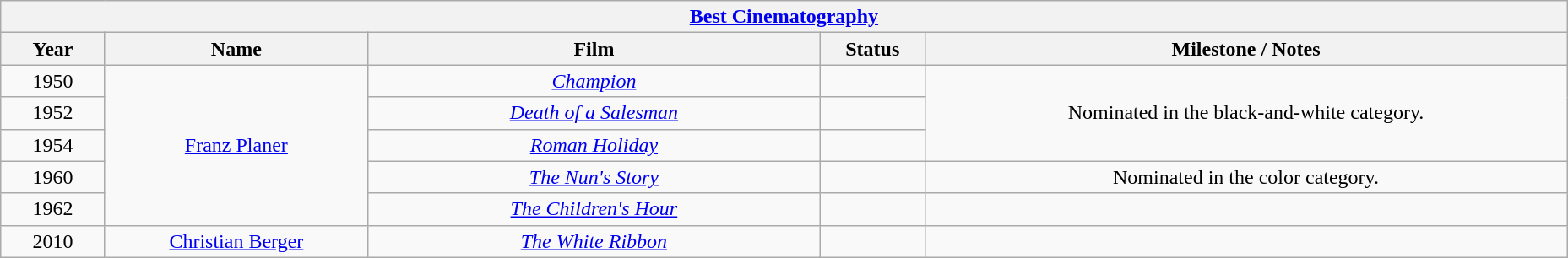<table class="wikitable" style="text-align: center">
<tr>
<th colspan=6 style="text-align:center;"><a href='#'>Best Cinematography</a></th>
</tr>
<tr>
<th style="width:075px;">Year</th>
<th style="width:200px;">Name</th>
<th style="width:350px;">Film</th>
<th style="width:075px;">Status</th>
<th style="width:500px;">Milestone / Notes</th>
</tr>
<tr>
<td style="text-align: center">1950</td>
<td rowspan="5"><a href='#'>Franz Planer</a></td>
<td><em><a href='#'>Champion</a></em></td>
<td></td>
<td rowspan="3">Nominated in the black-and-white category.</td>
</tr>
<tr>
<td style="text-align: center">1952</td>
<td><em><a href='#'>Death of a Salesman</a></em></td>
<td></td>
</tr>
<tr>
<td style="text-align: center">1954</td>
<td><em><a href='#'>Roman Holiday</a></em></td>
<td></td>
</tr>
<tr>
<td style="text-align: center">1960</td>
<td><em><a href='#'>The Nun's Story</a></em></td>
<td></td>
<td>Nominated in the color category.</td>
</tr>
<tr>
<td>1962</td>
<td><em><a href='#'>The Children's Hour</a></em></td>
<td></td>
<td></td>
</tr>
<tr>
<td style="text-align: center">2010</td>
<td><a href='#'>Christian Berger</a></td>
<td><em><a href='#'>The White Ribbon</a></em></td>
<td></td>
<td></td>
</tr>
</table>
